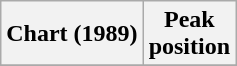<table class="wikitable plainrowheaders">
<tr>
<th scope="col">Chart (1989)</th>
<th scope="col">Peak<br>position</th>
</tr>
<tr>
</tr>
</table>
